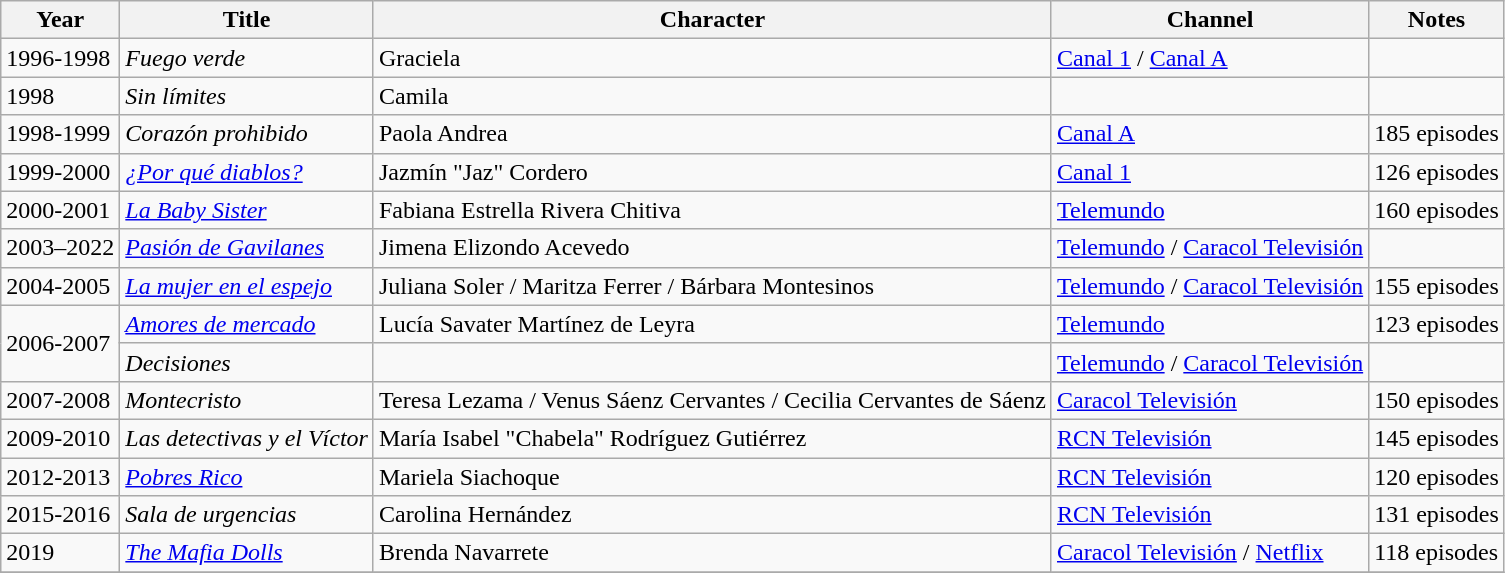<table class="wikitable">
<tr>
<th>Year</th>
<th>Title</th>
<th>Character</th>
<th>Channel</th>
<th>Notes</th>
</tr>
<tr>
<td>1996-1998</td>
<td><em>Fuego verde</em></td>
<td>Graciela</td>
<td><a href='#'>Canal 1</a> / <a href='#'>Canal A</a></td>
<td></td>
</tr>
<tr>
<td>1998</td>
<td><em>Sin límites</em></td>
<td>Camila</td>
<td></td>
<td></td>
</tr>
<tr>
<td>1998-1999</td>
<td><em>Corazón prohibido</em></td>
<td>Paola Andrea</td>
<td><a href='#'>Canal A</a></td>
<td>185 episodes</td>
</tr>
<tr>
<td>1999-2000</td>
<td><em><a href='#'>¿Por qué diablos?</a></em></td>
<td>Jazmín "Jaz" Cordero</td>
<td><a href='#'>Canal 1</a></td>
<td>126 episodes</td>
</tr>
<tr>
<td>2000-2001</td>
<td><em><a href='#'>La Baby Sister</a></em></td>
<td>Fabiana Estrella Rivera Chitiva</td>
<td><a href='#'>Telemundo</a></td>
<td>160 episodes</td>
</tr>
<tr>
<td>2003–2022</td>
<td><em><a href='#'>Pasión de Gavilanes</a></em></td>
<td>Jimena Elizondo Acevedo</td>
<td><a href='#'>Telemundo</a> / <a href='#'>Caracol Televisión</a></td>
<td></td>
</tr>
<tr>
<td>2004-2005</td>
<td><em><a href='#'>La mujer en el espejo</a></em></td>
<td>Juliana Soler / Maritza Ferrer / Bárbara Montesinos</td>
<td><a href='#'>Telemundo</a> / <a href='#'>Caracol Televisión</a></td>
<td>155 episodes</td>
</tr>
<tr>
<td rowspan="2">2006-2007</td>
<td><em><a href='#'>Amores de mercado</a></em></td>
<td>Lucía Savater Martínez de Leyra</td>
<td><a href='#'>Telemundo</a></td>
<td>123 episodes</td>
</tr>
<tr>
<td><em>Decisiones</em></td>
<td></td>
<td><a href='#'>Telemundo</a> / <a href='#'>Caracol Televisión</a></td>
<td></td>
</tr>
<tr>
<td>2007-2008</td>
<td><em>Montecristo</em></td>
<td>Teresa Lezama / Venus Sáenz Cervantes / Cecilia Cervantes de Sáenz</td>
<td><a href='#'>Caracol Televisión</a></td>
<td>150 episodes</td>
</tr>
<tr>
<td>2009-2010</td>
<td><em>Las detectivas y el Víctor</em></td>
<td>María Isabel "Chabela" Rodríguez Gutiérrez</td>
<td><a href='#'>RCN Televisión</a></td>
<td>145 episodes</td>
</tr>
<tr>
<td>2012-2013</td>
<td><em><a href='#'>Pobres Rico</a></em></td>
<td>Mariela Siachoque</td>
<td><a href='#'>RCN Televisión</a></td>
<td>120 episodes</td>
</tr>
<tr>
<td>2015-2016</td>
<td><em>Sala de urgencias</em></td>
<td>Carolina Hernández</td>
<td><a href='#'>RCN Televisión</a></td>
<td>131 episodes</td>
</tr>
<tr>
<td>2019</td>
<td><em><a href='#'>The Mafia Dolls</a></em></td>
<td>Brenda Navarrete</td>
<td><a href='#'>Caracol Televisión</a> / <a href='#'>Netflix</a></td>
<td>118 episodes</td>
</tr>
<tr>
</tr>
</table>
